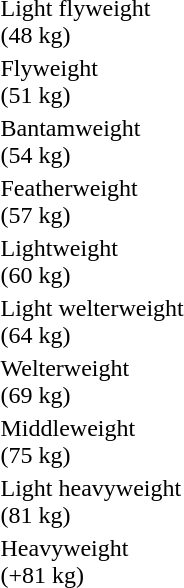<table>
<tr>
<td rowspan=2>Light flyweight<br>(48 kg)</td>
<td rowspan=2></td>
<td rowspan=2></td>
<td></td>
</tr>
<tr>
<td></td>
</tr>
<tr>
<td rowspan=2>Flyweight<br>(51 kg)</td>
<td rowspan=2></td>
<td rowspan=2></td>
<td></td>
</tr>
<tr>
<td></td>
</tr>
<tr>
<td rowspan=2>Bantamweight<br>(54 kg)</td>
<td rowspan=2></td>
<td rowspan=2></td>
<td></td>
</tr>
<tr>
<td></td>
</tr>
<tr>
<td rowspan=2>Featherweight<br>(57 kg)</td>
<td rowspan=2></td>
<td rowspan=2></td>
<td></td>
</tr>
<tr>
<td></td>
</tr>
<tr>
<td rowspan=2>Lightweight<br>(60 kg)</td>
<td rowspan=2></td>
<td rowspan=2></td>
<td></td>
</tr>
<tr>
<td></td>
</tr>
<tr>
<td rowspan=2>Light welterweight<br>(64 kg)</td>
<td rowspan=2></td>
<td rowspan=2></td>
<td></td>
</tr>
<tr>
<td></td>
</tr>
<tr>
<td rowspan=2>Welterweight<br>(69 kg)</td>
<td rowspan=2></td>
<td rowspan=2></td>
<td></td>
</tr>
<tr>
<td></td>
</tr>
<tr>
<td rowspan=2>Middleweight<br>(75 kg)</td>
<td rowspan=2></td>
<td rowspan=2></td>
<td></td>
</tr>
<tr>
<td></td>
</tr>
<tr>
<td rowspan=2>Light heavyweight<br>(81 kg)</td>
<td rowspan=2></td>
<td rowspan=2></td>
<td></td>
</tr>
<tr>
<td></td>
</tr>
<tr>
<td rowspan=2>Heavyweight<br>(+81 kg)</td>
<td rowspan=2></td>
<td rowspan=2></td>
<td></td>
</tr>
<tr>
<td></td>
</tr>
</table>
